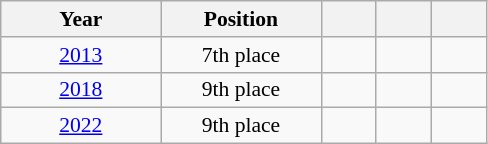<table class="wikitable" style="text-align: center;font-size:90%;">
<tr>
<th width=100>Year</th>
<th width=100>Position</th>
<th width=30></th>
<th width=30></th>
<th width=30></th>
</tr>
<tr>
<td> <a href='#'>2013</a></td>
<td>7th place</td>
<td></td>
<td></td>
<td></td>
</tr>
<tr>
<td> <a href='#'>2018</a></td>
<td>9th place</td>
<td></td>
<td></td>
<td></td>
</tr>
<tr>
<td> <a href='#'>2022</a></td>
<td>9th place</td>
<td></td>
<td></td>
<td></td>
</tr>
</table>
